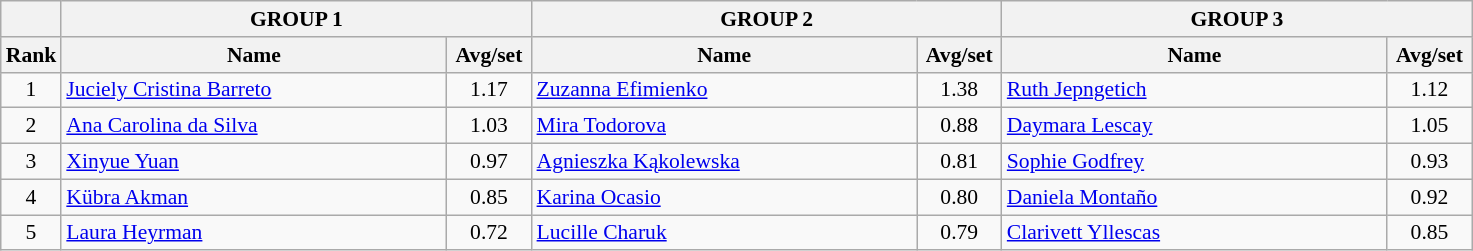<table class="wikitable" style="font-size:90%">
<tr>
<th></th>
<th colspan="2">GROUP 1</th>
<th colspan="2">GROUP 2</th>
<th colspan="2">GROUP 3</th>
</tr>
<tr>
<th width=30>Rank</th>
<th width=250>Name</th>
<th width=50>Avg/set</th>
<th width=250>Name</th>
<th width=50>Avg/set</th>
<th width=250>Name</th>
<th width=50>Avg/set</th>
</tr>
<tr>
<td align=center>1</td>
<td> <a href='#'>Juciely Cristina Barreto</a></td>
<td align=center>1.17</td>
<td> <a href='#'>Zuzanna Efimienko</a></td>
<td align=center>1.38</td>
<td> <a href='#'>Ruth Jepngetich</a></td>
<td align=center>1.12</td>
</tr>
<tr>
<td align=center>2</td>
<td> <a href='#'>Ana Carolina da Silva</a></td>
<td align=center>1.03</td>
<td> <a href='#'>Mira Todorova</a></td>
<td align=center>0.88</td>
<td> <a href='#'>Daymara Lescay</a></td>
<td align=center>1.05</td>
</tr>
<tr>
<td align=center>3</td>
<td> <a href='#'>Xinyue Yuan</a></td>
<td align=center>0.97</td>
<td> <a href='#'>Agnieszka Kąkolewska</a></td>
<td align=center>0.81</td>
<td> <a href='#'>Sophie Godfrey</a></td>
<td align=center>0.93</td>
</tr>
<tr>
<td align=center>4</td>
<td> <a href='#'>Kübra Akman</a></td>
<td align=center>0.85</td>
<td> <a href='#'>Karina Ocasio</a></td>
<td align=center>0.80</td>
<td> <a href='#'>Daniela Montaño</a></td>
<td align=center>0.92</td>
</tr>
<tr>
<td align=center>5</td>
<td> <a href='#'>Laura Heyrman</a></td>
<td align=center>0.72</td>
<td> <a href='#'>Lucille Charuk</a></td>
<td align=center>0.79</td>
<td> <a href='#'>Clarivett Yllescas</a></td>
<td align=center>0.85</td>
</tr>
</table>
